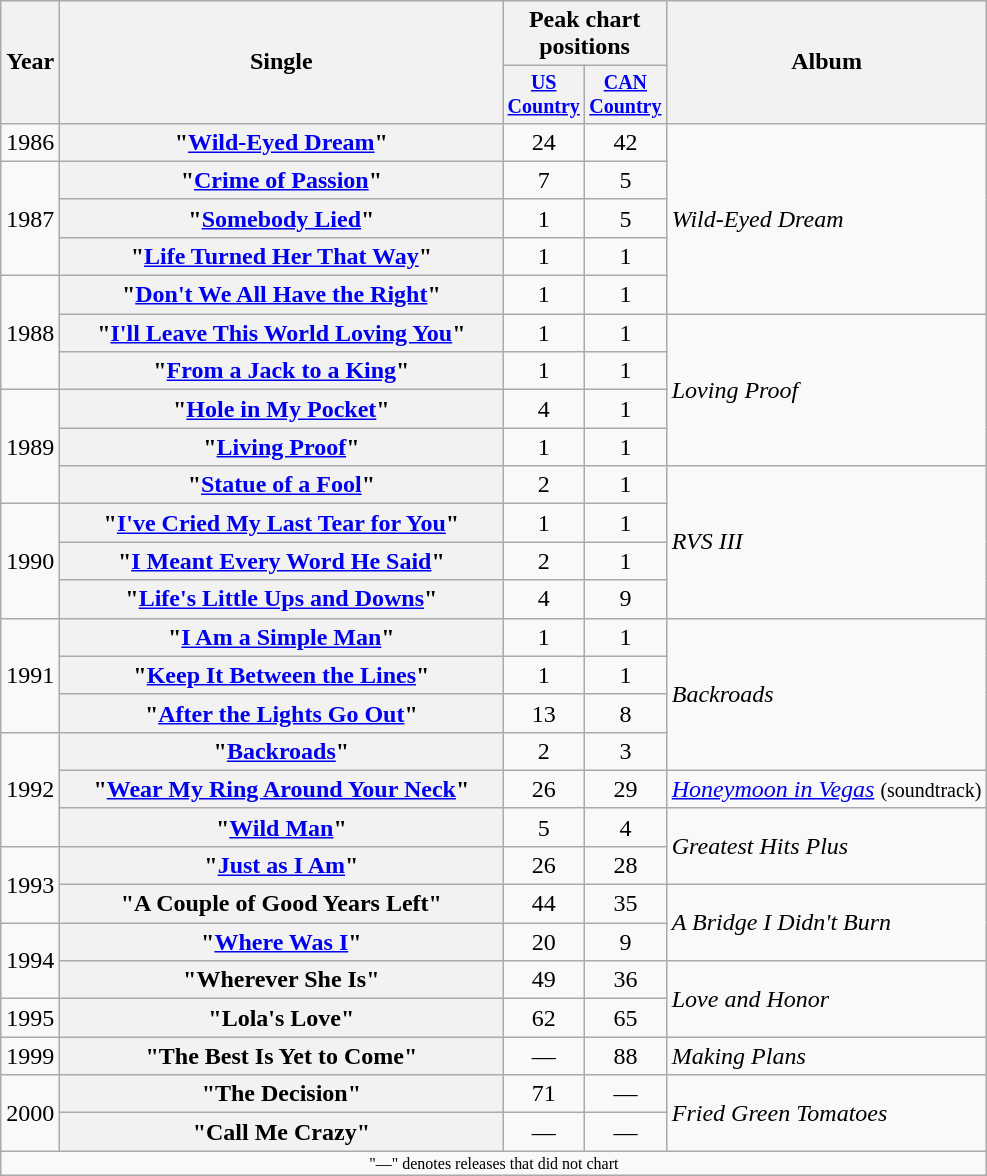<table class="wikitable plainrowheaders" style="text-align:center;">
<tr>
<th rowspan="2">Year</th>
<th rowspan="2" style="width:18em;">Single</th>
<th colspan="2">Peak chart<br>positions</th>
<th rowspan="2">Album</th>
</tr>
<tr style="font-size:smaller;">
<th width="45"><a href='#'>US Country</a><br></th>
<th width="45"><a href='#'>CAN Country</a><br></th>
</tr>
<tr>
<td>1986</td>
<th scope="row">"<a href='#'>Wild-Eyed Dream</a>"</th>
<td>24</td>
<td>42</td>
<td align="left" rowspan="5"><em>Wild-Eyed Dream</em></td>
</tr>
<tr>
<td rowspan="3">1987</td>
<th scope="row">"<a href='#'>Crime of Passion</a>"</th>
<td>7</td>
<td>5</td>
</tr>
<tr>
<th scope="row">"<a href='#'>Somebody Lied</a>"</th>
<td>1</td>
<td>5</td>
</tr>
<tr>
<th scope="row">"<a href='#'>Life Turned Her That Way</a>"</th>
<td>1</td>
<td>1</td>
</tr>
<tr>
<td rowspan="3">1988</td>
<th scope="row">"<a href='#'>Don't We All Have the Right</a>"</th>
<td>1</td>
<td>1</td>
</tr>
<tr>
<th scope="row">"<a href='#'>I'll Leave This World Loving You</a>"</th>
<td>1</td>
<td>1</td>
<td align="left" rowspan="4"><em>Loving Proof</em></td>
</tr>
<tr>
<th scope="row">"<a href='#'>From a Jack to a King</a>"</th>
<td>1</td>
<td>1</td>
</tr>
<tr>
<td rowspan="3">1989</td>
<th scope="row">"<a href='#'>Hole in My Pocket</a>"</th>
<td>4</td>
<td>1</td>
</tr>
<tr>
<th scope="row">"<a href='#'>Living Proof</a>"</th>
<td>1</td>
<td>1</td>
</tr>
<tr>
<th scope="row">"<a href='#'>Statue of a Fool</a>"</th>
<td>2</td>
<td>1</td>
<td align="left" rowspan="4"><em>RVS III</em></td>
</tr>
<tr>
<td rowspan="3">1990</td>
<th scope="row">"<a href='#'>I've Cried My Last Tear for You</a>"</th>
<td>1</td>
<td>1</td>
</tr>
<tr>
<th scope="row">"<a href='#'>I Meant Every Word He Said</a>"</th>
<td>2</td>
<td>1</td>
</tr>
<tr>
<th scope="row">"<a href='#'>Life's Little Ups and Downs</a>"</th>
<td>4</td>
<td>9</td>
</tr>
<tr>
<td rowspan="3">1991</td>
<th scope="row">"<a href='#'>I Am a Simple Man</a>"</th>
<td>1</td>
<td>1</td>
<td align="left" rowspan="4"><em>Backroads</em></td>
</tr>
<tr>
<th scope="row">"<a href='#'>Keep It Between the Lines</a>"</th>
<td>1</td>
<td>1</td>
</tr>
<tr>
<th scope="row">"<a href='#'>After the Lights Go Out</a>"</th>
<td>13</td>
<td>8</td>
</tr>
<tr>
<td rowspan="3">1992</td>
<th scope="row">"<a href='#'>Backroads</a>"</th>
<td>2</td>
<td>3</td>
</tr>
<tr>
<th scope="row">"<a href='#'>Wear My Ring Around Your Neck</a>"</th>
<td>26</td>
<td>29</td>
<td align="left"><em><a href='#'>Honeymoon in Vegas</a></em> <small>(soundtrack)</small></td>
</tr>
<tr>
<th scope="row">"<a href='#'>Wild Man</a>"</th>
<td>5</td>
<td>4</td>
<td align="left" rowspan="2"><em>Greatest Hits Plus</em></td>
</tr>
<tr>
<td rowspan="2">1993</td>
<th scope="row">"<a href='#'>Just as I Am</a>"</th>
<td>26</td>
<td>28</td>
</tr>
<tr>
<th scope="row">"A Couple of Good Years Left"</th>
<td>44</td>
<td>35</td>
<td align="left" rowspan="2"><em>A Bridge I Didn't Burn</em></td>
</tr>
<tr>
<td rowspan="2">1994</td>
<th scope="row">"<a href='#'>Where Was I</a>"</th>
<td>20</td>
<td>9</td>
</tr>
<tr>
<th scope="row">"Wherever She Is"</th>
<td>49</td>
<td>36</td>
<td align="left" rowspan="2"><em>Love and Honor</em></td>
</tr>
<tr>
<td>1995</td>
<th scope="row">"Lola's Love"</th>
<td>62</td>
<td>65</td>
</tr>
<tr>
<td>1999</td>
<th scope="row">"The Best Is Yet to Come"</th>
<td>—</td>
<td>88</td>
<td align="left"><em>Making Plans</em></td>
</tr>
<tr>
<td rowspan="2">2000</td>
<th scope="row">"The Decision"</th>
<td>71</td>
<td>—</td>
<td align="left" rowspan="2"><em>Fried Green Tomatoes</em></td>
</tr>
<tr>
<th scope="row">"Call Me Crazy"</th>
<td>—</td>
<td>—</td>
</tr>
<tr>
<td colspan="5" style="font-size:8pt">"—" denotes releases that did not chart</td>
</tr>
</table>
